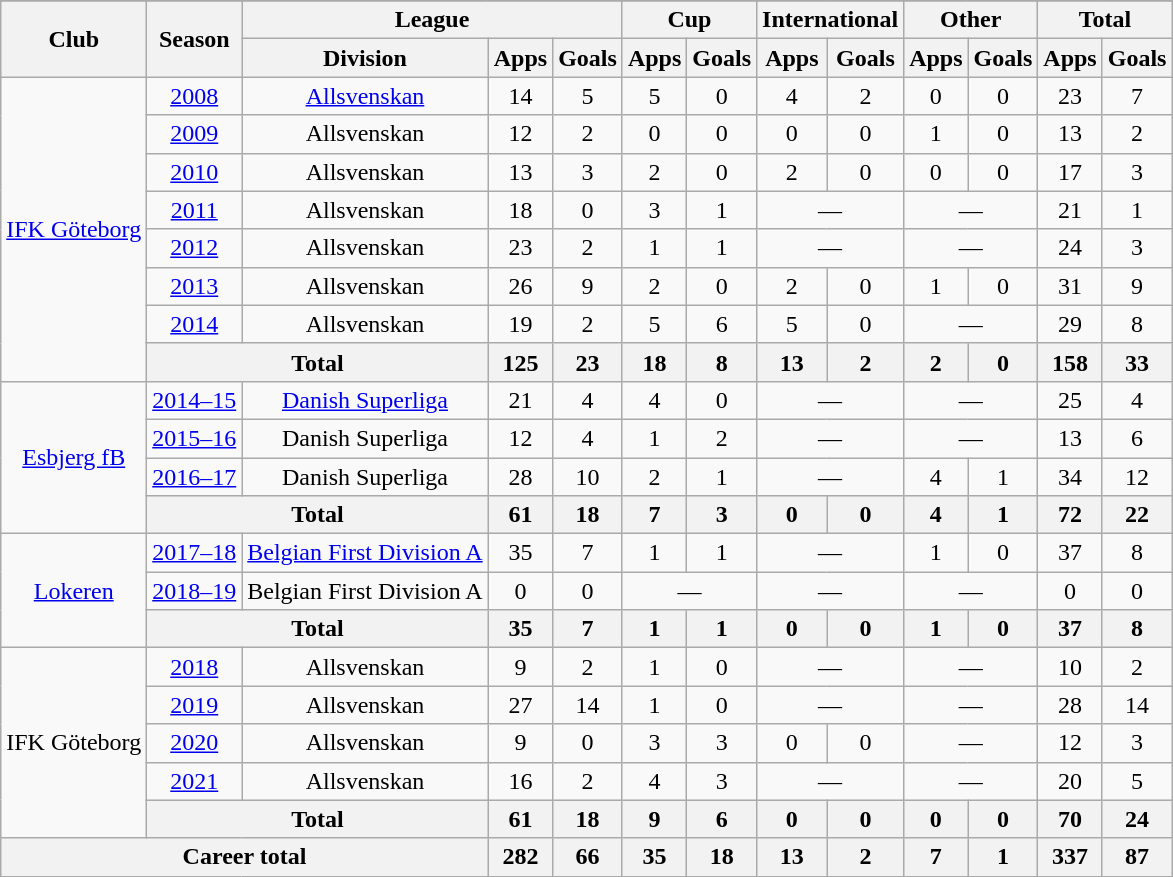<table class="wikitable" style="text-align:center">
<tr>
</tr>
<tr>
<th rowspan="2">Club</th>
<th rowspan="2">Season</th>
<th colspan="3">League</th>
<th colspan="2">Cup</th>
<th colspan="2">International</th>
<th colspan="2">Other</th>
<th colspan="2">Total</th>
</tr>
<tr>
<th>Division</th>
<th>Apps</th>
<th>Goals</th>
<th>Apps</th>
<th>Goals</th>
<th>Apps</th>
<th>Goals</th>
<th>Apps</th>
<th>Goals</th>
<th>Apps</th>
<th>Goals</th>
</tr>
<tr>
<td rowspan="8"><a href='#'>IFK Göteborg</a></td>
<td><a href='#'>2008</a></td>
<td><a href='#'>Allsvenskan</a></td>
<td>14</td>
<td>5</td>
<td>5</td>
<td>0</td>
<td>4</td>
<td>2</td>
<td>0</td>
<td>0</td>
<td>23</td>
<td>7</td>
</tr>
<tr>
<td><a href='#'>2009</a></td>
<td>Allsvenskan</td>
<td>12</td>
<td>2</td>
<td>0</td>
<td>0</td>
<td>0</td>
<td>0</td>
<td>1</td>
<td>0</td>
<td>13</td>
<td>2</td>
</tr>
<tr>
<td><a href='#'>2010</a></td>
<td>Allsvenskan</td>
<td>13</td>
<td>3</td>
<td>2</td>
<td>0</td>
<td>2</td>
<td>0</td>
<td>0</td>
<td>0</td>
<td>17</td>
<td>3</td>
</tr>
<tr>
<td><a href='#'>2011</a></td>
<td>Allsvenskan</td>
<td>18</td>
<td>0</td>
<td>3</td>
<td>1</td>
<td colspan="2">—</td>
<td colspan="2">—</td>
<td>21</td>
<td>1</td>
</tr>
<tr>
<td><a href='#'>2012</a></td>
<td>Allsvenskan</td>
<td>23</td>
<td>2</td>
<td>1</td>
<td>1</td>
<td colspan="2">—</td>
<td colspan="2">—</td>
<td>24</td>
<td>3</td>
</tr>
<tr>
<td><a href='#'>2013</a></td>
<td>Allsvenskan</td>
<td>26</td>
<td>9</td>
<td>2</td>
<td>0</td>
<td>2</td>
<td>0</td>
<td>1</td>
<td>0</td>
<td>31</td>
<td>9</td>
</tr>
<tr>
<td><a href='#'>2014</a></td>
<td>Allsvenskan</td>
<td>19</td>
<td>2</td>
<td>5</td>
<td>6</td>
<td>5</td>
<td>0</td>
<td colspan="2">—</td>
<td>29</td>
<td>8</td>
</tr>
<tr>
<th colspan="2">Total</th>
<th>125</th>
<th>23</th>
<th>18</th>
<th>8</th>
<th>13</th>
<th>2</th>
<th>2</th>
<th>0</th>
<th>158</th>
<th>33</th>
</tr>
<tr>
<td rowspan="4"><a href='#'>Esbjerg fB</a></td>
<td><a href='#'>2014–15</a></td>
<td><a href='#'>Danish Superliga</a></td>
<td>21</td>
<td>4</td>
<td>4</td>
<td>0</td>
<td colspan="2">—</td>
<td colspan="2">—</td>
<td>25</td>
<td>4</td>
</tr>
<tr>
<td><a href='#'>2015–16</a></td>
<td>Danish Superliga</td>
<td>12</td>
<td>4</td>
<td>1</td>
<td>2</td>
<td colspan="2">—</td>
<td colspan="2">—</td>
<td>13</td>
<td>6</td>
</tr>
<tr>
<td><a href='#'>2016–17</a></td>
<td>Danish Superliga</td>
<td>28</td>
<td>10</td>
<td>2</td>
<td>1</td>
<td colspan="2">—</td>
<td>4</td>
<td>1</td>
<td>34</td>
<td>12</td>
</tr>
<tr>
<th colspan="2">Total</th>
<th>61</th>
<th>18</th>
<th>7</th>
<th>3</th>
<th>0</th>
<th>0</th>
<th>4</th>
<th>1</th>
<th>72</th>
<th>22</th>
</tr>
<tr>
<td rowspan="3"><a href='#'>Lokeren</a></td>
<td><a href='#'>2017–18</a></td>
<td><a href='#'>Belgian First Division A</a></td>
<td>35</td>
<td>7</td>
<td>1</td>
<td>1</td>
<td colspan="2">—</td>
<td>1</td>
<td>0</td>
<td>37</td>
<td>8</td>
</tr>
<tr>
<td><a href='#'>2018–19</a></td>
<td>Belgian First Division A</td>
<td>0</td>
<td>0</td>
<td colspan="2">—</td>
<td colspan="2">—</td>
<td colspan="2">—</td>
<td>0</td>
<td>0</td>
</tr>
<tr>
<th colspan="2">Total</th>
<th>35</th>
<th>7</th>
<th>1</th>
<th>1</th>
<th>0</th>
<th>0</th>
<th>1</th>
<th>0</th>
<th>37</th>
<th>8</th>
</tr>
<tr>
<td rowspan="5">IFK Göteborg</td>
<td><a href='#'>2018</a></td>
<td>Allsvenskan</td>
<td>9</td>
<td>2</td>
<td>1</td>
<td>0</td>
<td colspan="2">—</td>
<td colspan="2">—</td>
<td>10</td>
<td>2</td>
</tr>
<tr>
<td><a href='#'>2019</a></td>
<td>Allsvenskan</td>
<td>27</td>
<td>14</td>
<td>1</td>
<td>0</td>
<td colspan="2">—</td>
<td colspan="2">—</td>
<td>28</td>
<td>14</td>
</tr>
<tr>
<td><a href='#'>2020</a></td>
<td>Allsvenskan</td>
<td>9</td>
<td>0</td>
<td>3</td>
<td>3</td>
<td>0</td>
<td>0</td>
<td colspan="2">—</td>
<td>12</td>
<td>3</td>
</tr>
<tr>
<td><a href='#'>2021</a></td>
<td>Allsvenskan</td>
<td>16</td>
<td>2</td>
<td>4</td>
<td>3</td>
<td colspan="2">—</td>
<td colspan="2">—</td>
<td>20</td>
<td>5</td>
</tr>
<tr>
<th colspan="2">Total</th>
<th>61</th>
<th>18</th>
<th>9</th>
<th>6</th>
<th>0</th>
<th>0</th>
<th>0</th>
<th>0</th>
<th>70</th>
<th>24</th>
</tr>
<tr>
<th colspan="3">Career total</th>
<th>282</th>
<th>66</th>
<th>35</th>
<th>18</th>
<th>13</th>
<th>2</th>
<th>7</th>
<th>1</th>
<th>337</th>
<th>87</th>
</tr>
</table>
